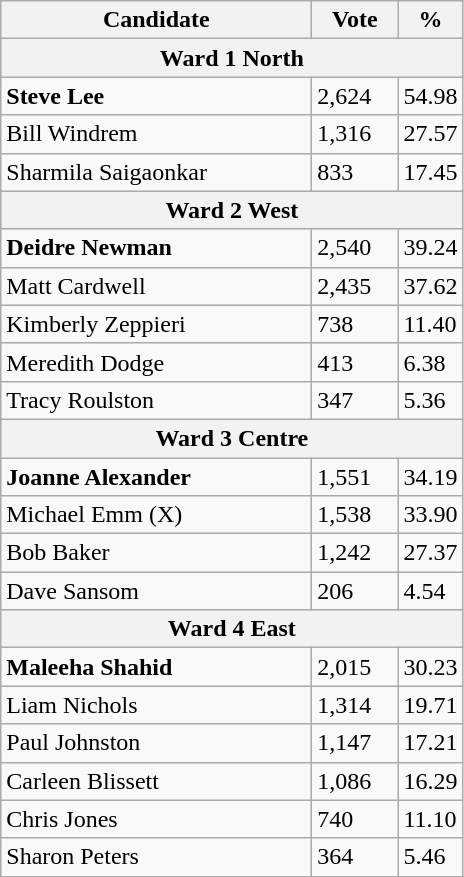<table class="wikitable">
<tr>
<th bgcolor="#DDDDFF" width="200px">Candidate</th>
<th bgcolor="#DDDDFF" width="50px">Vote</th>
<th bgcolor="#DDDDFF" width="30px">%</th>
</tr>
<tr>
<th colspan="3">Ward 1 North</th>
</tr>
<tr>
<td><strong>Steve Lee</strong></td>
<td>2,624</td>
<td>54.98</td>
</tr>
<tr>
<td>Bill Windrem</td>
<td>1,316</td>
<td>27.57</td>
</tr>
<tr>
<td>Sharmila Saigaonkar</td>
<td>833</td>
<td>17.45</td>
</tr>
<tr>
<th colspan="3">Ward 2 West</th>
</tr>
<tr>
<td><strong>Deidre Newman</strong></td>
<td>2,540</td>
<td>39.24</td>
</tr>
<tr>
<td>Matt Cardwell</td>
<td>2,435</td>
<td>37.62</td>
</tr>
<tr>
<td>Kimberly Zeppieri</td>
<td>738</td>
<td>11.40</td>
</tr>
<tr>
<td>Meredith Dodge</td>
<td>413</td>
<td>6.38</td>
</tr>
<tr>
<td>Tracy Roulston</td>
<td>347</td>
<td>5.36</td>
</tr>
<tr>
<th colspan="3">Ward 3 Centre</th>
</tr>
<tr>
<td><strong>Joanne Alexander</strong></td>
<td>1,551</td>
<td>34.19</td>
</tr>
<tr>
<td>Michael Emm (X)</td>
<td>1,538</td>
<td>33.90</td>
</tr>
<tr>
<td>Bob Baker</td>
<td>1,242</td>
<td>27.37</td>
</tr>
<tr>
<td>Dave Sansom</td>
<td>206</td>
<td>4.54</td>
</tr>
<tr>
<th colspan="3">Ward 4 East</th>
</tr>
<tr>
<td><strong>Maleeha Shahid</strong></td>
<td>2,015</td>
<td>30.23</td>
</tr>
<tr>
<td>Liam Nichols</td>
<td>1,314</td>
<td>19.71</td>
</tr>
<tr>
<td>Paul Johnston</td>
<td>1,147</td>
<td>17.21</td>
</tr>
<tr>
<td>Carleen Blissett</td>
<td>1,086</td>
<td>16.29</td>
</tr>
<tr>
<td>Chris Jones</td>
<td>740</td>
<td>11.10</td>
</tr>
<tr>
<td>Sharon Peters</td>
<td>364</td>
<td>5.46</td>
</tr>
<tr>
</tr>
</table>
